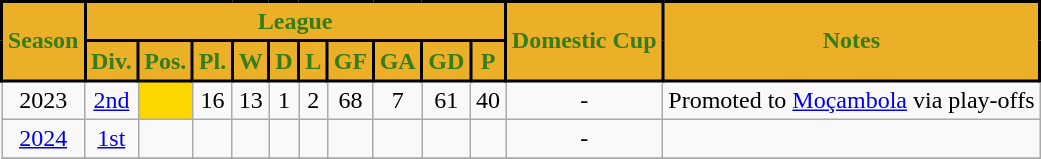<table class="wikitable">
<tr style="background:#d92121;">
<th rowspan="2" ! style="background:#EBB027; color:#367C17; border:2px solid #000000;" scope="col">Season</th>
<th colspan="10" ! style="background:#EBB027; color:#367C17; border:2px solid #000000;" scope="col">League</th>
<th rowspan="2" ! style="background:#EBB027; color:#367C17; border:2px solid #000000;" scope="col">Domestic Cup</th>
<th rowspan="2" ! style="background:#EBB027; color:#367C17; border:2px solid #000000;" scope="col">Notes</th>
</tr>
<tr>
<th style="background:#EBB027; color:#367C17; border:2px solid #000000;" scope="col">Div.</th>
<th style="background:#EBB027; color:#367C17; border:2px solid #000000;" scope="col">Pos.</th>
<th style="background:#EBB027; color:#367C17; border:2px solid #000000;" scope="col">Pl.</th>
<th style="background:#EBB027; color:#367C17; border:2px solid #000000;" scope="col">W</th>
<th style="background:#EBB027; color:#367C17; border:2px solid #000000;" scope="col">D</th>
<th style="background:#EBB027; color:#367C17; border:2px solid #000000;" scope="col">L</th>
<th style="background:#EBB027; color:#367C17; border:2px solid #000000;" scope="col">GF</th>
<th style="background:#EBB027; color:#367C17; border:2px solid #000000;" scope="col">GA</th>
<th style="background:#EBB027; color:#367C17; border:2px solid #000000;" scope="col">GD</th>
<th style="background:#EBB027; color:#367C17; border:2px solid #000000;" scope="col">P</th>
</tr>
<tr>
<td align=center>2023</td>
<td align=center><a href='#'>2nd</a></td>
<td bgcolor="#FFD700"></td>
<td align=center>16</td>
<td align=center>13</td>
<td align=center>1</td>
<td align=center>2</td>
<td align=center>68</td>
<td align=center>7</td>
<td align=center>61</td>
<td align=center>40</td>
<td align=center>-</td>
<td align=center>Promoted to <a href='#'>Moçambola</a> via play-offs</td>
</tr>
<tr>
<td align=center><a href='#'>2024</a></td>
<td align=center><a href='#'>1st</a></td>
<td align=center></td>
<td align=center></td>
<td align=center></td>
<td align=center></td>
<td align=center></td>
<td align=center></td>
<td align=center></td>
<td align=center></td>
<td align=center></td>
<td align=center>-</td>
<td align=center></td>
</tr>
<tr>
</tr>
</table>
